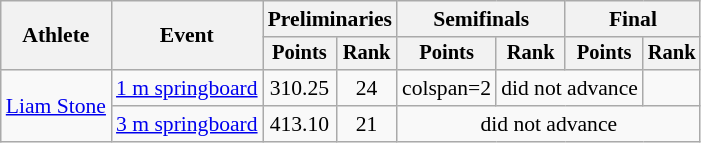<table class=wikitable style="font-size:90%;">
<tr>
<th rowspan="2">Athlete</th>
<th rowspan="2">Event</th>
<th colspan="2">Preliminaries</th>
<th colspan="2">Semifinals</th>
<th colspan="2">Final</th>
</tr>
<tr style="font-size:95%">
<th>Points</th>
<th>Rank</th>
<th>Points</th>
<th>Rank</th>
<th>Points</th>
<th>Rank</th>
</tr>
<tr align=center>
<td align=left rowspan=2><a href='#'>Liam Stone</a></td>
<td align=left><a href='#'>1 m springboard</a></td>
<td>310.25</td>
<td>24</td>
<td>colspan=2 </td>
<td colspan=2>did not advance</td>
</tr>
<tr align=center>
<td align=left><a href='#'>3 m springboard</a></td>
<td>413.10</td>
<td>21</td>
<td colspan=4>did not advance</td>
</tr>
</table>
